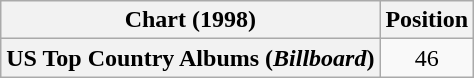<table class="wikitable plainrowheaders" style="text-align:center">
<tr>
<th scope="col">Chart (1998)</th>
<th scope="col">Position</th>
</tr>
<tr>
<th scope="row">US Top Country Albums (<em>Billboard</em>)</th>
<td>46</td>
</tr>
</table>
